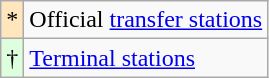<table class="wikitable" style="font-size:100%;">
<tr>
<td style="background-color:#FFE6BD">*</td>
<td>Official <a href='#'>transfer stations</a></td>
</tr>
<tr>
<td style="background-color:#ddffdd">†</td>
<td><a href='#'>Terminal stations</a></td>
</tr>
</table>
